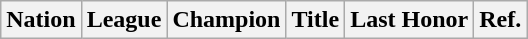<table class="wikitable">
<tr>
<th>Nation</th>
<th>League</th>
<th>Champion</th>
<th>Title</th>
<th>Last Honor</th>
<th>Ref.</th>
</tr>
</table>
